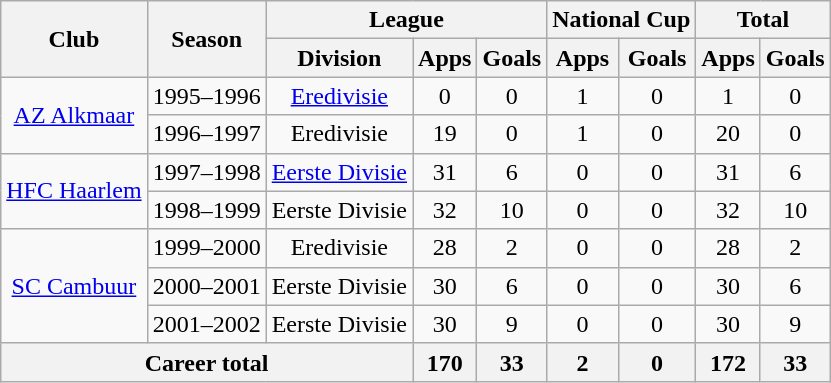<table class="wikitable" style="text-align: center;">
<tr>
<th rowspan="2">Club</th>
<th rowspan="2">Season</th>
<th colspan="3">League</th>
<th colspan="2">National Cup</th>
<th colspan="2">Total</th>
</tr>
<tr>
<th>Division</th>
<th>Apps</th>
<th>Goals</th>
<th>Apps</th>
<th>Goals</th>
<th>Apps</th>
<th>Goals</th>
</tr>
<tr>
<td rowspan="2"><a href='#'>AZ Alkmaar</a></td>
<td>1995–1996</td>
<td><a href='#'>Eredivisie</a></td>
<td>0</td>
<td>0</td>
<td>1</td>
<td>0</td>
<td>1</td>
<td>0</td>
</tr>
<tr>
<td>1996–1997</td>
<td>Eredivisie</td>
<td>19</td>
<td>0</td>
<td>1</td>
<td>0</td>
<td>20</td>
<td>0</td>
</tr>
<tr>
<td rowspan="2"><a href='#'>HFC Haarlem</a></td>
<td>1997–1998</td>
<td><a href='#'>Eerste Divisie</a></td>
<td>31</td>
<td>6</td>
<td>0</td>
<td>0</td>
<td>31</td>
<td>6</td>
</tr>
<tr>
<td>1998–1999</td>
<td>Eerste Divisie</td>
<td>32</td>
<td>10</td>
<td>0</td>
<td>0</td>
<td>32</td>
<td>10</td>
</tr>
<tr>
<td rowspan="3"><a href='#'>SC Cambuur</a></td>
<td>1999–2000</td>
<td>Eredivisie</td>
<td>28</td>
<td>2</td>
<td>0</td>
<td>0</td>
<td>28</td>
<td>2</td>
</tr>
<tr>
<td>2000–2001</td>
<td>Eerste Divisie</td>
<td>30</td>
<td>6</td>
<td>0</td>
<td>0</td>
<td>30</td>
<td>6</td>
</tr>
<tr>
<td>2001–2002</td>
<td>Eerste Divisie</td>
<td>30</td>
<td>9</td>
<td>0</td>
<td>0</td>
<td>30</td>
<td>9</td>
</tr>
<tr>
<th colspan="3">Career total</th>
<th>170</th>
<th>33</th>
<th>2</th>
<th>0</th>
<th>172</th>
<th>33</th>
</tr>
</table>
